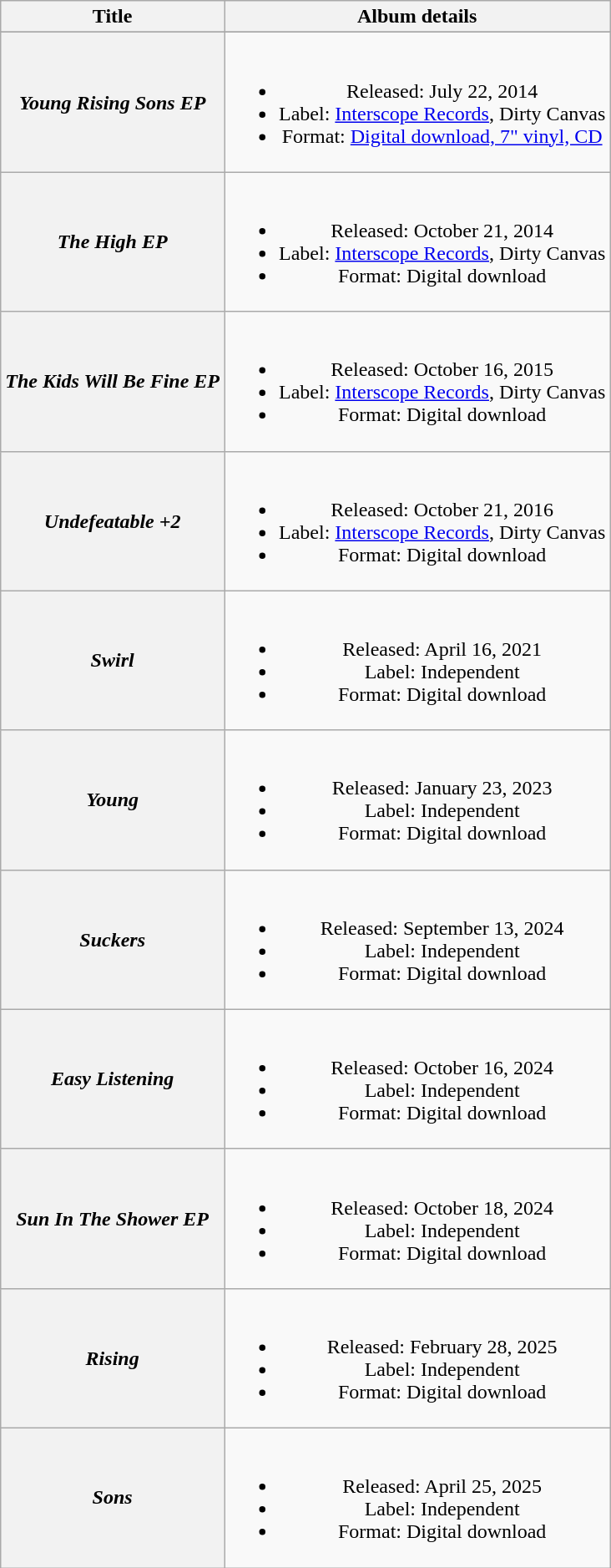<table class="wikitable plainrowheaders" style="text-align:center;">
<tr>
<th scope="col">Title</th>
<th scope="col">Album details</th>
</tr>
<tr>
</tr>
<tr>
<th scope="row"><strong><em>Young Rising Sons EP</em></strong></th>
<td><br><ul><li>Released: July 22, 2014</li><li>Label: <a href='#'>Interscope Records</a>, Dirty Canvas</li><li>Format: <a href='#'>Digital download, 7" vinyl, CD</a></li></ul></td>
</tr>
<tr>
<th><strong><em>The High EP</em></strong></th>
<td><br><ul><li>Released: October 21, 2014</li><li>Label: <a href='#'>Interscope Records</a>, Dirty Canvas</li><li>Format: Digital download</li></ul></td>
</tr>
<tr>
<th scope="row"><strong><em>The Kids Will Be Fine EP</em></strong></th>
<td><br><ul><li>Released: October 16, 2015</li><li>Label: <a href='#'>Interscope Records</a>, Dirty Canvas</li><li>Format: Digital download</li></ul></td>
</tr>
<tr>
<th><strong><em>Undefeatable +2</em></strong></th>
<td><br><ul><li>Released: October 21, 2016</li><li>Label: <a href='#'>Interscope Records</a>, Dirty Canvas</li><li>Format: Digital download</li></ul></td>
</tr>
<tr>
<th><em>Swirl</em></th>
<td><br><ul><li>Released: April 16, 2021</li><li>Label: Independent</li><li>Format: Digital download</li></ul></td>
</tr>
<tr>
<th><strong><em>Young</em></strong></th>
<td><br><ul><li>Released: January 23, 2023</li><li>Label: Independent</li><li>Format: Digital download</li></ul></td>
</tr>
<tr>
<th><em>Suckers</em></th>
<td><br><ul><li>Released: September 13, 2024</li><li>Label: Independent</li><li>Format: Digital download</li></ul></td>
</tr>
<tr>
<th><em>Easy Listening</em></th>
<td><br><ul><li>Released: October 16, 2024</li><li>Label: Independent</li><li>Format: Digital download</li></ul></td>
</tr>
<tr>
<th><em>Sun In The Shower EP</em></th>
<td><br><ul><li>Released: October 18, 2024</li><li>Label: Independent</li><li>Format: Digital download</li></ul></td>
</tr>
<tr>
<th><em>Rising</em></th>
<td><br><ul><li>Released: February 28, 2025</li><li>Label: Independent</li><li>Format: Digital download</li></ul></td>
</tr>
<tr>
<th><em>Sons</em></th>
<td><br><ul><li>Released: April 25, 2025</li><li>Label: Independent</li><li>Format: Digital download</li></ul></td>
</tr>
</table>
